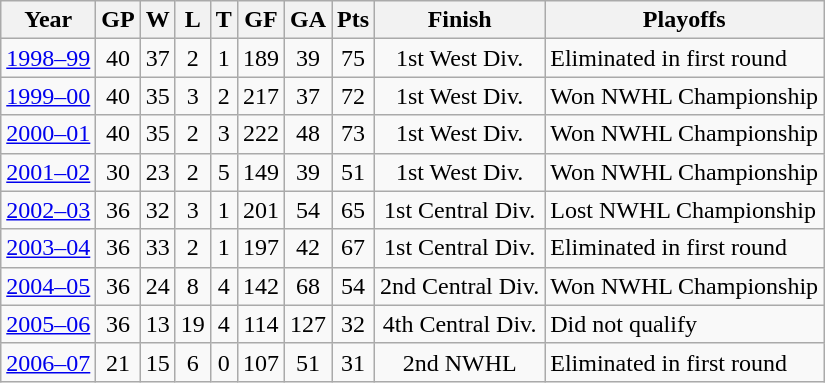<table class="wikitable sortable" style="text-align:center">
<tr>
<th>Year</th>
<th title="Games played" class="unsortable">GP</th>
<th title="Wins">W</th>
<th title="Losses">L</th>
<th title="Ties">T</th>
<th title="Goals for">GF</th>
<th title="Goals against">GA</th>
<th title="Points">Pts</th>
<th class="unsortable">Finish</th>
<th class="unsortable">Playoffs</th>
</tr>
<tr>
<td><a href='#'>1998–99</a></td>
<td>40</td>
<td>37</td>
<td>2</td>
<td>1</td>
<td>189</td>
<td>39</td>
<td>75</td>
<td>1st West Div.</td>
<td align=left>Eliminated in first round</td>
</tr>
<tr>
<td><a href='#'>1999–00</a></td>
<td>40</td>
<td>35</td>
<td>3</td>
<td>2</td>
<td>217</td>
<td>37</td>
<td>72</td>
<td>1st West Div.</td>
<td align=left>Won NWHL Championship</td>
</tr>
<tr>
<td><a href='#'>2000–01</a></td>
<td>40</td>
<td>35</td>
<td>2</td>
<td>3</td>
<td>222</td>
<td>48</td>
<td>73</td>
<td>1st West Div.</td>
<td align=left>Won NWHL Championship</td>
</tr>
<tr>
<td><a href='#'>2001–02</a></td>
<td>30</td>
<td>23</td>
<td>2</td>
<td>5</td>
<td>149</td>
<td>39</td>
<td>51</td>
<td>1st West Div.</td>
<td align=left>Won NWHL Championship</td>
</tr>
<tr>
<td><a href='#'>2002–03</a></td>
<td>36</td>
<td>32</td>
<td>3</td>
<td>1</td>
<td>201</td>
<td>54</td>
<td>65</td>
<td>1st Central Div.</td>
<td align=left>Lost NWHL Championship</td>
</tr>
<tr>
<td><a href='#'>2003–04</a></td>
<td>36</td>
<td>33</td>
<td>2</td>
<td>1</td>
<td>197</td>
<td>42</td>
<td>67</td>
<td>1st Central Div.</td>
<td align=left>Eliminated in first round</td>
</tr>
<tr>
<td><a href='#'>2004–05</a></td>
<td>36</td>
<td>24</td>
<td>8</td>
<td>4</td>
<td>142</td>
<td>68</td>
<td>54</td>
<td>2nd Central Div.</td>
<td align=left>Won NWHL Championship</td>
</tr>
<tr>
<td><a href='#'>2005–06</a></td>
<td>36</td>
<td>13</td>
<td>19</td>
<td>4</td>
<td>114</td>
<td>127</td>
<td>32</td>
<td>4th Central Div.</td>
<td align=left>Did not qualify</td>
</tr>
<tr>
<td><a href='#'>2006–07</a></td>
<td>21</td>
<td>15</td>
<td>6</td>
<td>0</td>
<td>107</td>
<td>51</td>
<td>31</td>
<td>2nd NWHL</td>
<td align=left>Eliminated in first round</td>
</tr>
</table>
